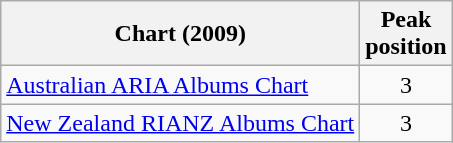<table class="wikitable sortable">
<tr>
<th>Chart (2009)</th>
<th>Peak<br>position</th>
</tr>
<tr>
<td><a href='#'>Australian ARIA Albums Chart</a></td>
<td style="text-align:center;">3 </td>
</tr>
<tr>
<td><a href='#'>New Zealand RIANZ Albums Chart</a></td>
<td style="text-align:center;">3 </td>
</tr>
</table>
